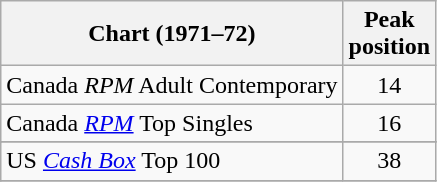<table class="wikitable sortable">
<tr>
<th align="left">Chart (1971–72)</th>
<th align="center">Peak<br>position</th>
</tr>
<tr>
<td>Canada <em>RPM</em> Adult Contemporary</td>
<td style="text-align:center;">14</td>
</tr>
<tr>
<td>Canada <em><a href='#'>RPM</a></em> Top Singles</td>
<td style="text-align:center;">16</td>
</tr>
<tr>
</tr>
<tr>
</tr>
<tr>
<td>US <a href='#'><em>Cash Box</em></a> Top 100</td>
<td align="center">38</td>
</tr>
<tr>
</tr>
</table>
